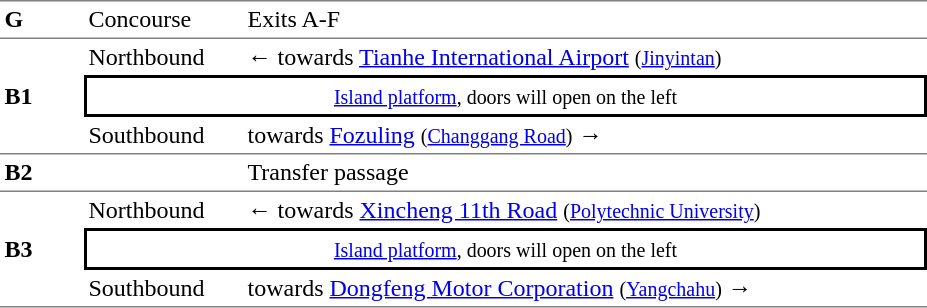<table table border=0 cellspacing=0 cellpadding=3>
<tr>
<td style="border-top:solid 1px gray;border-bottom:solid 1px gray;" width=50><strong>G</strong></td>
<td style="border-top:solid 1px gray;border-bottom:solid 1px gray;" width=100>Concourse</td>
<td style="border-top:solid 1px gray;border-bottom:solid 1px gray;" width=450>Exits A-F</td>
</tr>
<tr>
<td style="border-bottom:solid 1px gray;" rowspan=3><strong>B1</strong></td>
<td>Northbound</td>
<td>←  towards <a href='#'>Tianhe International Airport</a> <small>(<a href='#'>Jinyintan</a>)</small></td>
</tr>
<tr>
<td style="border-right:solid 2px black;border-left:solid 2px black;border-top:solid 2px black;border-bottom:solid 2px black;text-align:center;" colspan=2><small><a href='#'>Island platform</a>, doors will open on the left</small></td>
</tr>
<tr>
<td style="border-bottom:solid 1px gray;">Southbound</td>
<td style="border-bottom:solid 1px gray;"> towards <a href='#'>Fozuling</a> <small>(<a href='#'>Changgang Road</a>)</small> →</td>
</tr>
<tr>
<td style="border-top:solid 0px gray;border-bottom:solid 1px gray;" width=50><strong>B2</strong></td>
<td style="border-top:solid 0px gray;border-bottom:solid 1px gray;" width=100></td>
<td style="border-top:solid 0px gray;border-bottom:solid 1px gray;" width=450>Transfer passage</td>
</tr>
<tr>
<td style="border-bottom:solid 1px gray;" rowspan=3><strong>B3</strong></td>
<td>Northbound</td>
<td>←  towards <a href='#'>Xincheng 11th Road</a> <small>(<a href='#'>Polytechnic University</a>)</small></td>
</tr>
<tr>
<td style="border-right:solid 2px black;border-left:solid 2px black;border-top:solid 2px black;border-bottom:solid 2px black;text-align:center;" colspan=2><small><a href='#'>Island platform</a>, doors will open on the left</small></td>
</tr>
<tr>
<td style="border-bottom:solid 1px gray;">Southbound</td>
<td style="border-bottom:solid 1px gray;"> towards <a href='#'>Dongfeng Motor Corporation</a> <small>(<a href='#'>Yangchahu</a>)</small> →</td>
</tr>
</table>
